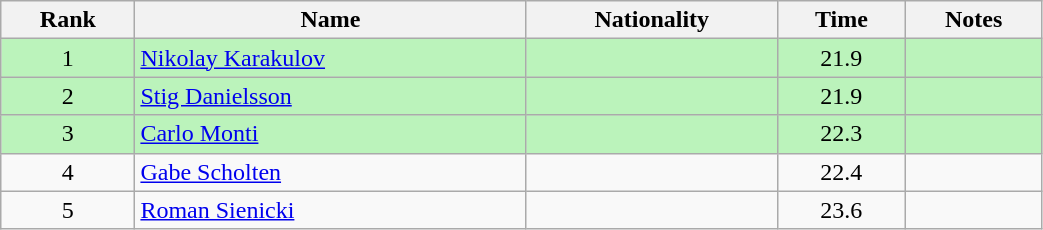<table class="wikitable sortable" style="text-align:center;width: 55%">
<tr>
<th>Rank</th>
<th>Name</th>
<th>Nationality</th>
<th>Time</th>
<th>Notes</th>
</tr>
<tr bgcolor=bbf3bb>
<td>1</td>
<td align=left><a href='#'>Nikolay Karakulov</a></td>
<td align=left></td>
<td>21.9</td>
<td></td>
</tr>
<tr bgcolor=bbf3bb>
<td>2</td>
<td align=left><a href='#'>Stig Danielsson</a></td>
<td align=left></td>
<td>21.9</td>
<td></td>
</tr>
<tr bgcolor=bbf3bb>
<td>3</td>
<td align=left><a href='#'>Carlo Monti</a></td>
<td align=left></td>
<td>22.3</td>
<td></td>
</tr>
<tr>
<td>4</td>
<td align=left><a href='#'>Gabe Scholten</a></td>
<td align=left></td>
<td>22.4</td>
<td></td>
</tr>
<tr>
<td>5</td>
<td align=left><a href='#'>Roman Sienicki</a></td>
<td align=left></td>
<td>23.6</td>
<td></td>
</tr>
</table>
